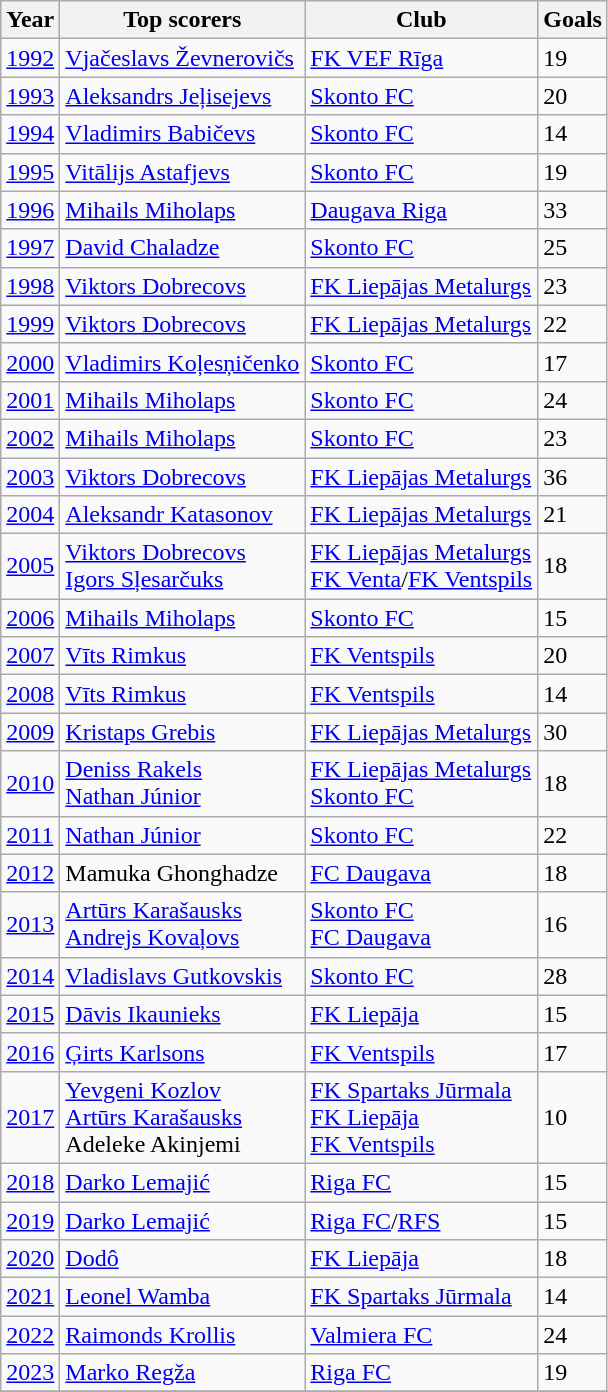<table class=wikitable>
<tr>
<th>Year</th>
<th>Top scorers</th>
<th>Club</th>
<th>Goals</th>
</tr>
<tr align=left>
<td><a href='#'>1992</a></td>
<td> <a href='#'>Vjačeslavs Ževnerovičs</a></td>
<td><a href='#'>FK VEF Rīga</a></td>
<td>19</td>
</tr>
<tr align=left>
<td><a href='#'>1993</a></td>
<td> <a href='#'>Aleksandrs Jeļisejevs</a></td>
<td><a href='#'>Skonto FC</a></td>
<td>20</td>
</tr>
<tr align=left>
<td><a href='#'>1994</a></td>
<td> <a href='#'>Vladimirs Babičevs</a></td>
<td><a href='#'>Skonto FC</a></td>
<td>14</td>
</tr>
<tr align=left>
<td><a href='#'>1995</a></td>
<td> <a href='#'>Vitālijs Astafjevs</a></td>
<td><a href='#'>Skonto FC</a></td>
<td>19</td>
</tr>
<tr align=left>
<td><a href='#'>1996</a></td>
<td>  <a href='#'>Mihails Miholaps</a></td>
<td><a href='#'>Daugava Riga</a></td>
<td>33</td>
</tr>
<tr align=left>
<td><a href='#'>1997</a></td>
<td> <a href='#'>David Chaladze</a></td>
<td><a href='#'>Skonto FC</a></td>
<td>25</td>
</tr>
<tr align=left>
<td><a href='#'>1998</a></td>
<td> <a href='#'>Viktors Dobrecovs</a></td>
<td><a href='#'>FK Liepājas Metalurgs</a></td>
<td>23</td>
</tr>
<tr align=left>
<td><a href='#'>1999</a></td>
<td> <a href='#'>Viktors Dobrecovs</a></td>
<td><a href='#'>FK Liepājas Metalurgs</a></td>
<td>22</td>
</tr>
<tr align=left>
<td><a href='#'>2000</a></td>
<td> <a href='#'>Vladimirs Koļesņičenko</a></td>
<td><a href='#'>Skonto FC</a></td>
<td>17</td>
</tr>
<tr align=left>
<td><a href='#'>2001</a></td>
<td>  <a href='#'>Mihails Miholaps</a></td>
<td><a href='#'>Skonto FC</a></td>
<td>24</td>
</tr>
<tr align=left>
<td><a href='#'>2002</a></td>
<td>  <a href='#'>Mihails Miholaps</a></td>
<td><a href='#'>Skonto FC</a></td>
<td>23</td>
</tr>
<tr align=left>
<td><a href='#'>2003</a></td>
<td> <a href='#'>Viktors Dobrecovs</a></td>
<td><a href='#'>FK Liepājas Metalurgs</a></td>
<td>36</td>
</tr>
<tr align=left>
<td><a href='#'>2004</a></td>
<td> <a href='#'>Aleksandr Katasonov</a></td>
<td><a href='#'>FK Liepājas Metalurgs</a></td>
<td>21</td>
</tr>
<tr align=left>
<td><a href='#'>2005</a></td>
<td> <a href='#'>Viktors Dobrecovs</a><br> <a href='#'>Igors Sļesarčuks</a></td>
<td><a href='#'>FK Liepājas Metalurgs</a><br><a href='#'>FK Venta</a>/<a href='#'>FK Ventspils</a></td>
<td>18</td>
</tr>
<tr align=left>
<td><a href='#'>2006</a></td>
<td>  <a href='#'>Mihails Miholaps</a></td>
<td><a href='#'>Skonto FC</a></td>
<td>15</td>
</tr>
<tr align=left>
<td><a href='#'>2007</a></td>
<td> <a href='#'>Vīts Rimkus</a></td>
<td><a href='#'>FK Ventspils</a></td>
<td>20</td>
</tr>
<tr align=left>
<td><a href='#'>2008</a></td>
<td> <a href='#'>Vīts Rimkus</a></td>
<td><a href='#'>FK Ventspils</a></td>
<td>14</td>
</tr>
<tr align=left>
<td><a href='#'>2009</a></td>
<td> <a href='#'>Kristaps Grebis</a></td>
<td><a href='#'>FK Liepājas Metalurgs</a></td>
<td>30</td>
</tr>
<tr align=left>
<td><a href='#'>2010</a></td>
<td> <a href='#'>Deniss Rakels</a><br> <a href='#'>Nathan Júnior</a></td>
<td><a href='#'>FK Liepājas Metalurgs</a><br><a href='#'>Skonto FC</a></td>
<td>18</td>
</tr>
<tr align=left>
<td><a href='#'>2011</a></td>
<td> <a href='#'>Nathan Júnior</a></td>
<td><a href='#'>Skonto FC</a></td>
<td>22</td>
</tr>
<tr align=left>
<td><a href='#'>2012</a></td>
<td> Mamuka Ghonghadze</td>
<td><a href='#'>FC Daugava</a></td>
<td>18</td>
</tr>
<tr align=left>
<td><a href='#'>2013</a></td>
<td> <a href='#'>Artūrs Karašausks</a><br> <a href='#'>Andrejs Kovaļovs</a></td>
<td><a href='#'>Skonto FC</a><br><a href='#'>FC Daugava</a></td>
<td>16</td>
</tr>
<tr align=left>
<td><a href='#'>2014</a></td>
<td> <a href='#'>Vladislavs Gutkovskis</a></td>
<td><a href='#'>Skonto FC</a></td>
<td>28</td>
</tr>
<tr align=left>
<td><a href='#'>2015</a></td>
<td> <a href='#'>Dāvis Ikaunieks</a></td>
<td><a href='#'>FK Liepāja</a></td>
<td>15</td>
</tr>
<tr align=left>
<td><a href='#'>2016</a></td>
<td> <a href='#'>Ģirts Karlsons</a></td>
<td><a href='#'>FK Ventspils</a></td>
<td>17</td>
</tr>
<tr align=left>
<td><a href='#'>2017</a></td>
<td> <a href='#'>Yevgeni Kozlov</a><br> <a href='#'>Artūrs Karašausks</a><br> Adeleke Akinjemi</td>
<td><a href='#'>FK Spartaks Jūrmala</a><br><a href='#'>FK Liepāja</a><br><a href='#'>FK Ventspils</a></td>
<td>10</td>
</tr>
<tr align=left>
<td><a href='#'>2018</a></td>
<td>  <a href='#'>Darko Lemajić</a></td>
<td><a href='#'>Riga FC</a></td>
<td>15</td>
</tr>
<tr align=left>
<td><a href='#'>2019</a></td>
<td>  <a href='#'>Darko Lemajić</a></td>
<td><a href='#'>Riga FC</a>/<a href='#'>RFS</a></td>
<td>15</td>
</tr>
<tr align=left>
<td><a href='#'>2020</a></td>
<td> <a href='#'>Dodô</a></td>
<td><a href='#'>FK Liepāja</a></td>
<td>18</td>
</tr>
<tr align=left>
<td><a href='#'>2021</a></td>
<td> <a href='#'>Leonel Wamba</a></td>
<td><a href='#'>FK Spartaks Jūrmala</a></td>
<td>14</td>
</tr>
<tr align=left>
<td><a href='#'>2022</a></td>
<td> <a href='#'>Raimonds Krollis</a></td>
<td><a href='#'>Valmiera FC</a></td>
<td>24</td>
</tr>
<tr align=left>
<td><a href='#'>2023</a></td>
<td> <a href='#'>Marko Regža</a></td>
<td><a href='#'>Riga FC</a></td>
<td>19</td>
</tr>
<tr align=left>
</tr>
</table>
